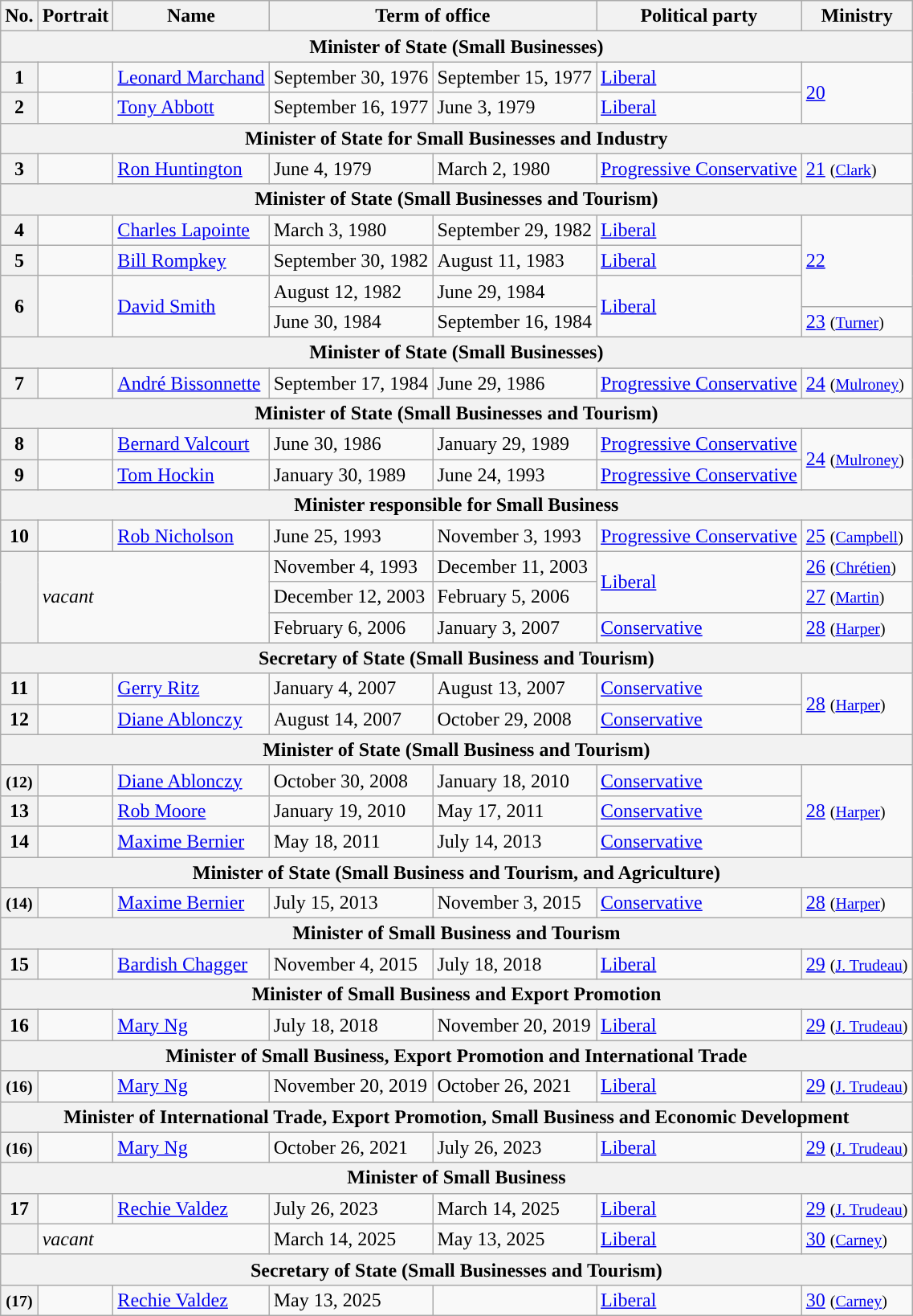<table class="wikitable">
<tr>
<th>No.</th>
<th>Portrait</th>
<th>Name</th>
<th colspan=2>Term of office</th>
<th>Political party</th>
<th>Ministry</th>
</tr>
<tr>
<th colspan=7>Minister of State (Small Businesses)</th>
</tr>
<tr>
<th style="background:">1</th>
<td></td>
<td><a href='#'>Leonard Marchand</a></td>
<td>September 30, 1976</td>
<td>September 15, 1977</td>
<td><a href='#'>Liberal</a></td>
<td rowspan=2><a href='#'>20</a> <small></small></td>
</tr>
<tr>
<th style="background:">2</th>
<td></td>
<td><a href='#'>Tony Abbott</a></td>
<td>September 16, 1977</td>
<td>June 3, 1979</td>
<td><a href='#'>Liberal</a></td>
</tr>
<tr>
<th colspan=7>Minister of State for Small Businesses and Industry</th>
</tr>
<tr>
<th style="background:">3</th>
<td></td>
<td><a href='#'>Ron Huntington</a></td>
<td>June 4, 1979</td>
<td>March 2, 1980</td>
<td><a href='#'>Progressive Conservative</a></td>
<td><a href='#'>21</a> <small>(<a href='#'>Clark</a>)</small></td>
</tr>
<tr>
<th colspan=7>Minister of State (Small Businesses and Tourism)</th>
</tr>
<tr>
<th style="background:">4</th>
<td></td>
<td><a href='#'>Charles Lapointe</a></td>
<td>March 3, 1980</td>
<td>September 29, 1982</td>
<td><a href='#'>Liberal</a></td>
<td rowspan=3><a href='#'>22</a> <small></small></td>
</tr>
<tr>
<th style="background:">5</th>
<td></td>
<td><a href='#'>Bill Rompkey</a></td>
<td>September 30, 1982</td>
<td>August 11, 1983</td>
<td><a href='#'>Liberal</a></td>
</tr>
<tr>
<th rowspan=2 style="background:">6</th>
<td rowspan=2></td>
<td rowspan=2><a href='#'>David Smith</a></td>
<td>August 12, 1982</td>
<td>June 29, 1984</td>
<td rowspan=2><a href='#'>Liberal</a></td>
</tr>
<tr>
<td>June 30, 1984</td>
<td>September 16, 1984</td>
<td><a href='#'>23</a> <small>(<a href='#'>Turner</a>)</small></td>
</tr>
<tr>
<th colspan=7>Minister of State (Small Businesses)</th>
</tr>
<tr>
<th style="background:">7</th>
<td></td>
<td><a href='#'>André Bissonnette</a></td>
<td>September 17, 1984</td>
<td>June 29, 1986</td>
<td><a href='#'>Progressive Conservative</a></td>
<td rowspan=1><a href='#'>24</a> <small>(<a href='#'>Mulroney</a>)</small></td>
</tr>
<tr>
<th colspan=7>Minister of State (Small Businesses and Tourism)</th>
</tr>
<tr>
<th style="background:">8</th>
<td></td>
<td><a href='#'>Bernard Valcourt</a></td>
<td>June 30, 1986</td>
<td>January 29, 1989</td>
<td><a href='#'>Progressive Conservative</a></td>
<td rowspan=2><a href='#'>24</a> <small>(<a href='#'>Mulroney</a>)</small></td>
</tr>
<tr>
<th style="background:">9</th>
<td></td>
<td><a href='#'>Tom Hockin</a></td>
<td>January 30, 1989</td>
<td>June 24, 1993</td>
<td><a href='#'>Progressive Conservative</a></td>
</tr>
<tr>
<th colspan=7>Minister responsible for Small Business</th>
</tr>
<tr>
<th style="background:">10</th>
<td></td>
<td><a href='#'>Rob Nicholson</a></td>
<td>June 25, 1993</td>
<td>November 3, 1993</td>
<td><a href='#'>Progressive Conservative</a></td>
<td><a href='#'>25</a> <small>(<a href='#'>Campbell</a>)</small></td>
</tr>
<tr>
<th rowspan="3" style="background:"></th>
<td rowspan=3 colspan="2"><em>vacant</em></td>
<td>November 4, 1993</td>
<td>December 11, 2003</td>
<td rowspan="2"><a href='#'>Liberal</a></td>
<td><a href='#'>26</a> <small>(<a href='#'>Chrétien</a>)</small></td>
</tr>
<tr>
<td>December 12, 2003</td>
<td>February 5, 2006</td>
<td><a href='#'>27</a> <small>(<a href='#'>Martin</a>)</small></td>
</tr>
<tr>
<td>February 6, 2006</td>
<td>January 3, 2007</td>
<td><a href='#'>Conservative</a></td>
<td rowspan=1><a href='#'>28</a> <small>(<a href='#'>Harper</a>)</small></td>
</tr>
<tr>
<th colspan=7>Secretary of State (Small Business and Tourism)</th>
</tr>
<tr>
<th style="background:">11</th>
<td></td>
<td><a href='#'>Gerry Ritz</a></td>
<td>January 4, 2007</td>
<td>August 13, 2007</td>
<td><a href='#'>Conservative</a></td>
<td rowspan=2><a href='#'>28</a> <small>(<a href='#'>Harper</a>)</small></td>
</tr>
<tr>
<th style="background:">12</th>
<td></td>
<td><a href='#'>Diane Ablonczy</a></td>
<td>August 14, 2007</td>
<td>October 29, 2008</td>
<td><a href='#'>Conservative</a></td>
</tr>
<tr>
<th colspan=7>Minister of State (Small Business and Tourism)</th>
</tr>
<tr>
<th style="background:"><small>(12)</small></th>
<td></td>
<td><a href='#'>Diane Ablonczy</a></td>
<td>October 30, 2008</td>
<td>January 18, 2010</td>
<td><a href='#'>Conservative</a></td>
<td rowspan=3><a href='#'>28</a> <small>(<a href='#'>Harper</a>)</small></td>
</tr>
<tr>
<th style="background:">13</th>
<td></td>
<td><a href='#'>Rob Moore</a></td>
<td>January 19, 2010</td>
<td>May 17, 2011</td>
<td><a href='#'>Conservative</a></td>
</tr>
<tr>
<th style="background:">14</th>
<td></td>
<td><a href='#'>Maxime Bernier</a></td>
<td>May 18, 2011</td>
<td>July 14, 2013</td>
<td><a href='#'>Conservative</a></td>
</tr>
<tr>
<th colspan=7>Minister of State (Small Business and Tourism, and Agriculture)</th>
</tr>
<tr>
<th style="background:"><small>(14)</small></th>
<td></td>
<td><a href='#'>Maxime Bernier</a></td>
<td>July 15, 2013</td>
<td>November 3, 2015</td>
<td><a href='#'>Conservative</a></td>
<td rowspan=1><a href='#'>28</a> <small>(<a href='#'>Harper</a>)</small></td>
</tr>
<tr>
<th colspan=7>Minister of Small Business and Tourism</th>
</tr>
<tr>
<th style="background:">15</th>
<td></td>
<td><a href='#'>Bardish Chagger</a></td>
<td>November 4, 2015</td>
<td>July 18, 2018</td>
<td><a href='#'>Liberal</a></td>
<td rowspan=1><a href='#'>29</a> <small>(<a href='#'>J. Trudeau</a>)</small></td>
</tr>
<tr>
<th colspan=7>Minister of Small Business and Export Promotion</th>
</tr>
<tr>
<th style="background:">16</th>
<td></td>
<td><a href='#'>Mary Ng</a></td>
<td>July 18, 2018</td>
<td>November 20, 2019</td>
<td><a href='#'>Liberal</a></td>
<td rowspan=1><a href='#'>29</a> <small>(<a href='#'>J. Trudeau</a>)</small></td>
</tr>
<tr>
<th colspan=7>Minister of Small Business, Export Promotion and International Trade</th>
</tr>
<tr>
<th style="background:"><small>(16)</small></th>
<td></td>
<td><a href='#'>Mary Ng</a></td>
<td>November 20, 2019</td>
<td>October 26, 2021</td>
<td><a href='#'>Liberal</a></td>
<td rowspan=1><a href='#'>29</a> <small>(<a href='#'>J. Trudeau</a>)</small></td>
</tr>
<tr>
<th colspan=7>Minister of International Trade, Export Promotion, Small Business and Economic Development</th>
</tr>
<tr>
<th style="background:"><small>(16)</small></th>
<td></td>
<td><a href='#'>Mary Ng</a></td>
<td>October 26, 2021</td>
<td>July 26, 2023</td>
<td><a href='#'>Liberal</a></td>
<td rowspan=1><a href='#'>29</a> <small>(<a href='#'>J. Trudeau</a>)</small></td>
</tr>
<tr>
<th colspan=7>Minister of Small Business</th>
</tr>
<tr>
<th style="background:">17</th>
<td></td>
<td><a href='#'>Rechie Valdez</a></td>
<td>July 26, 2023</td>
<td>March 14, 2025</td>
<td><a href='#'>Liberal</a></td>
<td><a href='#'>29</a> <small>(<a href='#'>J. Trudeau</a>)</small></td>
</tr>
<tr>
<th style="background:"></th>
<td colspan="2"><em>vacant</em></td>
<td>March 14, 2025</td>
<td>May 13, 2025</td>
<td><a href='#'>Liberal</a></td>
<td><a href='#'>30</a> <small>(<a href='#'>Carney</a>)</small></td>
</tr>
<tr>
<th colspan=7>Secretary of State (Small Businesses and Tourism)</th>
</tr>
<tr>
<th style="background:"><small>(17)</small></th>
<td></td>
<td><a href='#'>Rechie Valdez</a></td>
<td>May 13, 2025</td>
<td></td>
<td><a href='#'>Liberal</a></td>
<td><a href='#'>30</a> <small>(<a href='#'>Carney</a>)</small></td>
</tr>
</table>
